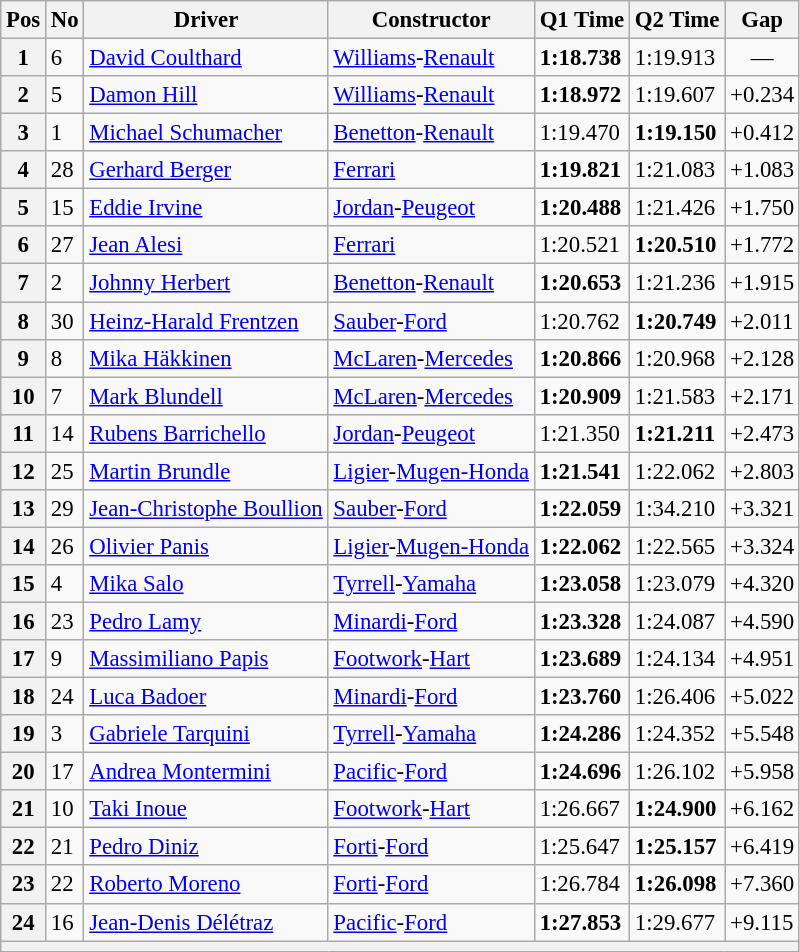<table class="wikitable sortable" style="font-size: 95%;">
<tr>
<th>Pos</th>
<th>No</th>
<th>Driver</th>
<th>Constructor</th>
<th>Q1 Time</th>
<th>Q2 Time</th>
<th>Gap</th>
</tr>
<tr>
<th>1</th>
<td>6</td>
<td> <a href='#'>David Coulthard</a></td>
<td><a href='#'>Williams</a>-<a href='#'>Renault</a></td>
<td><strong>1:18.738</strong></td>
<td>1:19.913</td>
<td align="center">—</td>
</tr>
<tr>
<th>2</th>
<td>5</td>
<td> <a href='#'>Damon Hill</a></td>
<td><a href='#'>Williams</a>-<a href='#'>Renault</a></td>
<td><strong>1:18.972</strong></td>
<td>1:19.607</td>
<td>+0.234</td>
</tr>
<tr>
<th>3</th>
<td>1</td>
<td> <a href='#'>Michael Schumacher</a></td>
<td><a href='#'>Benetton</a>-<a href='#'>Renault</a></td>
<td>1:19.470</td>
<td><strong>1:19.150</strong></td>
<td>+0.412</td>
</tr>
<tr>
<th>4</th>
<td>28</td>
<td> <a href='#'>Gerhard Berger</a></td>
<td><a href='#'>Ferrari</a></td>
<td><strong>1:19.821</strong></td>
<td>1:21.083</td>
<td>+1.083</td>
</tr>
<tr>
<th>5</th>
<td>15</td>
<td> <a href='#'>Eddie Irvine</a></td>
<td><a href='#'>Jordan</a>-<a href='#'>Peugeot</a></td>
<td><strong>1:20.488</strong></td>
<td>1:21.426</td>
<td>+1.750</td>
</tr>
<tr>
<th>6</th>
<td>27</td>
<td> <a href='#'>Jean Alesi</a></td>
<td><a href='#'>Ferrari</a></td>
<td>1:20.521</td>
<td><strong>1:20.510</strong></td>
<td>+1.772</td>
</tr>
<tr>
<th>7</th>
<td>2</td>
<td> <a href='#'>Johnny Herbert</a></td>
<td><a href='#'>Benetton</a>-<a href='#'>Renault</a></td>
<td><strong>1:20.653</strong></td>
<td>1:21.236</td>
<td>+1.915</td>
</tr>
<tr>
<th>8</th>
<td>30</td>
<td> <a href='#'>Heinz-Harald Frentzen</a></td>
<td><a href='#'>Sauber</a>-<a href='#'>Ford</a></td>
<td>1:20.762</td>
<td><strong>1:20.749</strong></td>
<td>+2.011</td>
</tr>
<tr>
<th>9</th>
<td>8</td>
<td> <a href='#'>Mika Häkkinen</a></td>
<td><a href='#'>McLaren</a>-<a href='#'>Mercedes</a></td>
<td><strong>1:20.866</strong></td>
<td>1:20.968</td>
<td>+2.128</td>
</tr>
<tr>
<th>10</th>
<td>7</td>
<td> <a href='#'>Mark Blundell</a></td>
<td><a href='#'>McLaren</a>-<a href='#'>Mercedes</a></td>
<td><strong>1:20.909</strong></td>
<td>1:21.583</td>
<td>+2.171</td>
</tr>
<tr>
<th>11</th>
<td>14</td>
<td> <a href='#'>Rubens Barrichello</a></td>
<td><a href='#'>Jordan</a>-<a href='#'>Peugeot</a></td>
<td>1:21.350</td>
<td><strong>1:21.211</strong></td>
<td>+2.473</td>
</tr>
<tr>
<th>12</th>
<td>25</td>
<td> <a href='#'>Martin Brundle</a></td>
<td><a href='#'>Ligier</a>-<a href='#'>Mugen-Honda</a></td>
<td><strong>1:21.541</strong></td>
<td>1:22.062</td>
<td>+2.803</td>
</tr>
<tr>
<th>13</th>
<td>29</td>
<td> <a href='#'>Jean-Christophe Boullion</a></td>
<td><a href='#'>Sauber</a>-<a href='#'>Ford</a></td>
<td><strong>1:22.059</strong></td>
<td>1:34.210</td>
<td>+3.321</td>
</tr>
<tr>
<th>14</th>
<td>26</td>
<td> <a href='#'>Olivier Panis</a></td>
<td><a href='#'>Ligier</a>-<a href='#'>Mugen-Honda</a></td>
<td><strong>1:22.062</strong></td>
<td>1:22.565</td>
<td>+3.324</td>
</tr>
<tr>
<th>15</th>
<td>4</td>
<td> <a href='#'>Mika Salo</a></td>
<td><a href='#'>Tyrrell</a>-<a href='#'>Yamaha</a></td>
<td><strong>1:23.058</strong></td>
<td>1:23.079</td>
<td>+4.320</td>
</tr>
<tr>
<th>16</th>
<td>23</td>
<td> <a href='#'>Pedro Lamy</a></td>
<td><a href='#'>Minardi</a>-<a href='#'>Ford</a></td>
<td><strong>1:23.328</strong></td>
<td>1:24.087</td>
<td>+4.590</td>
</tr>
<tr>
<th>17</th>
<td>9</td>
<td> <a href='#'>Massimiliano Papis</a></td>
<td><a href='#'>Footwork</a>-<a href='#'>Hart</a></td>
<td><strong>1:23.689</strong></td>
<td>1:24.134</td>
<td>+4.951</td>
</tr>
<tr>
<th>18</th>
<td>24</td>
<td> <a href='#'>Luca Badoer</a></td>
<td><a href='#'>Minardi</a>-<a href='#'>Ford</a></td>
<td><strong>1:23.760</strong></td>
<td>1:26.406</td>
<td>+5.022</td>
</tr>
<tr>
<th>19</th>
<td>3</td>
<td> <a href='#'>Gabriele Tarquini</a></td>
<td><a href='#'>Tyrrell</a>-<a href='#'>Yamaha</a></td>
<td><strong>1:24.286</strong></td>
<td>1:24.352</td>
<td>+5.548</td>
</tr>
<tr>
<th>20</th>
<td>17</td>
<td> <a href='#'>Andrea Montermini</a></td>
<td><a href='#'>Pacific</a>-<a href='#'>Ford</a></td>
<td><strong>1:24.696</strong></td>
<td>1:26.102</td>
<td>+5.958</td>
</tr>
<tr>
<th>21</th>
<td>10</td>
<td> <a href='#'>Taki Inoue</a></td>
<td><a href='#'>Footwork</a>-<a href='#'>Hart</a></td>
<td>1:26.667</td>
<td><strong>1:24.900</strong></td>
<td>+6.162</td>
</tr>
<tr>
<th>22</th>
<td>21</td>
<td> <a href='#'>Pedro Diniz</a></td>
<td><a href='#'>Forti</a>-<a href='#'>Ford</a></td>
<td>1:25.647</td>
<td><strong>1:25.157</strong></td>
<td>+6.419</td>
</tr>
<tr>
<th>23</th>
<td>22</td>
<td> <a href='#'>Roberto Moreno</a></td>
<td><a href='#'>Forti</a>-<a href='#'>Ford</a></td>
<td>1:26.784</td>
<td><strong>1:26.098</strong></td>
<td>+7.360</td>
</tr>
<tr>
<th>24</th>
<td>16</td>
<td> <a href='#'>Jean-Denis Délétraz</a></td>
<td><a href='#'>Pacific</a>-<a href='#'>Ford</a></td>
<td><strong>1:27.853</strong></td>
<td>1:29.677</td>
<td>+9.115</td>
</tr>
<tr>
<th colspan="7"></th>
</tr>
</table>
